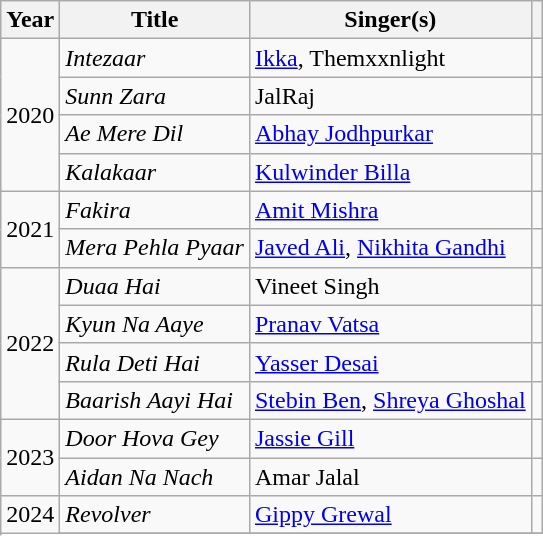<table class="wikitable plainrowheaders sortable">
<tr>
<th scope="col">Year</th>
<th scope="col">Title</th>
<th scope="col">Singer(s)</th>
<th scope="col" class="unsortable"></th>
</tr>
<tr>
<td rowspan="4">2020</td>
<td><em>Intezaar</em></td>
<td><a href='#'>Ikka</a>, Themxxnlight</td>
<td></td>
</tr>
<tr>
<td><em>Sunn Zara</em></td>
<td>JalRaj</td>
<td></td>
</tr>
<tr>
<td><em>Ae Mere Dil</em></td>
<td><a href='#'>Abhay Jodhpurkar</a></td>
<td></td>
</tr>
<tr>
<td><em>Kalakaar</em></td>
<td><a href='#'>Kulwinder Billa</a></td>
<td></td>
</tr>
<tr>
<td rowspan="2">2021</td>
<td><em>Fakira</em></td>
<td><a href='#'>Amit Mishra</a></td>
<td></td>
</tr>
<tr>
<td><em>Mera Pehla Pyaar</em></td>
<td><a href='#'>Javed Ali</a>, <a href='#'>Nikhita Gandhi</a></td>
<td></td>
</tr>
<tr>
<td rowspan="4">2022</td>
<td><em>Duaa Hai</em></td>
<td>Vineet Singh</td>
<td></td>
</tr>
<tr>
<td><em>Kyun Na Aaye</em></td>
<td><a href='#'>Pranav Vatsa</a></td>
<td></td>
</tr>
<tr>
<td><em>Rula Deti Hai</em></td>
<td><a href='#'>Yasser Desai</a></td>
<td></td>
</tr>
<tr>
<td><em>Baarish Aayi Hai</em></td>
<td><a href='#'>Stebin Ben</a>, <a href='#'>Shreya Ghoshal</a></td>
<td></td>
</tr>
<tr>
<td rowspan="2">2023</td>
<td><em>Door Hova Gey</em></td>
<td><a href='#'>Jassie Gill</a></td>
<td></td>
</tr>
<tr>
<td><em>Aidan Na Nach</em></td>
<td>Amar Jalal</td>
<td></td>
</tr>
<tr>
<td rowspan="2">2024</td>
<td><em>Revolver</em></td>
<td><a href='#'>Gippy Grewal</a></td>
<td></td>
</tr>
<tr>
</tr>
</table>
